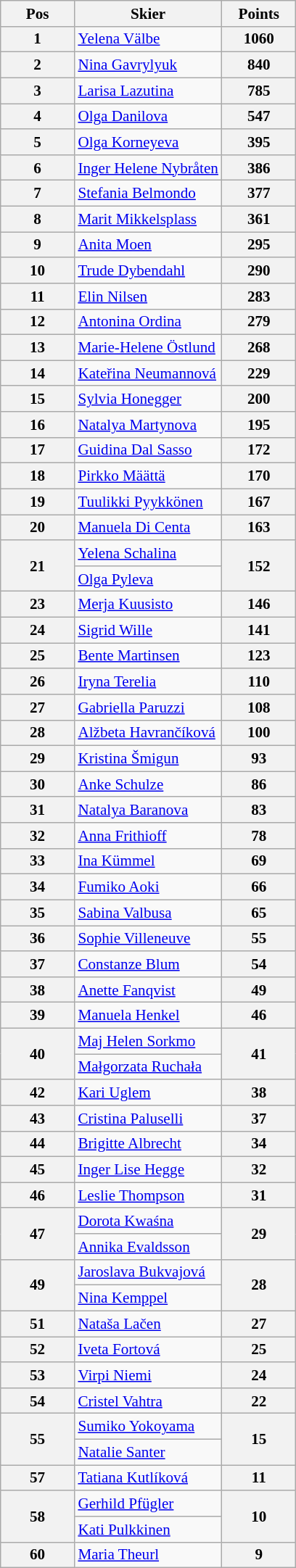<table class="wikitable" style="font-size: 88%">
<tr valign="top">
<th width="25%">Pos</th>
<th width="50%">Skier</th>
<th width="25%">Points</th>
</tr>
<tr>
<th>1</th>
<td> <a href='#'>Yelena Välbe</a></td>
<th>1060</th>
</tr>
<tr>
<th>2</th>
<td> <a href='#'>Nina Gavrylyuk</a></td>
<th>840</th>
</tr>
<tr>
<th>3</th>
<td> <a href='#'>Larisa Lazutina</a></td>
<th>785</th>
</tr>
<tr>
<th>4</th>
<td> <a href='#'>Olga Danilova</a></td>
<th>547</th>
</tr>
<tr>
<th>5</th>
<td> <a href='#'>Olga Korneyeva</a></td>
<th>395</th>
</tr>
<tr>
<th>6</th>
<td> <a href='#'>Inger Helene Nybråten</a></td>
<th>386</th>
</tr>
<tr>
<th>7</th>
<td> <a href='#'>Stefania Belmondo</a></td>
<th>377</th>
</tr>
<tr>
<th>8</th>
<td> <a href='#'>Marit Mikkelsplass</a></td>
<th>361</th>
</tr>
<tr>
<th>9</th>
<td> <a href='#'>Anita Moen</a></td>
<th>295</th>
</tr>
<tr>
<th>10</th>
<td> <a href='#'>Trude Dybendahl</a></td>
<th>290</th>
</tr>
<tr>
<th>11</th>
<td> <a href='#'>Elin Nilsen</a></td>
<th>283</th>
</tr>
<tr>
<th>12</th>
<td> <a href='#'>Antonina Ordina</a></td>
<th>279</th>
</tr>
<tr>
<th>13</th>
<td> <a href='#'>Marie-Helene Östlund</a></td>
<th>268</th>
</tr>
<tr>
<th>14</th>
<td> <a href='#'>Kateřina Neumannová</a></td>
<th>229</th>
</tr>
<tr>
<th>15</th>
<td> <a href='#'>Sylvia Honegger</a></td>
<th>200</th>
</tr>
<tr>
<th>16</th>
<td> <a href='#'>Natalya Martynova</a></td>
<th>195</th>
</tr>
<tr>
<th>17</th>
<td> <a href='#'>Guidina Dal Sasso</a></td>
<th>172</th>
</tr>
<tr>
<th>18</th>
<td> <a href='#'>Pirkko Määttä</a></td>
<th>170</th>
</tr>
<tr>
<th>19</th>
<td> <a href='#'>Tuulikki Pyykkönen</a></td>
<th>167</th>
</tr>
<tr>
<th>20</th>
<td> <a href='#'>Manuela Di Centa</a></td>
<th>163</th>
</tr>
<tr>
<th rowspan=2>21</th>
<td> <a href='#'>Yelena Schalina</a></td>
<th rowspan=2>152</th>
</tr>
<tr>
<td> <a href='#'>Olga Pyleva</a></td>
</tr>
<tr>
<th>23</th>
<td> <a href='#'>Merja Kuusisto</a></td>
<th>146</th>
</tr>
<tr>
<th>24</th>
<td> <a href='#'>Sigrid Wille</a></td>
<th>141</th>
</tr>
<tr>
<th>25</th>
<td> <a href='#'>Bente Martinsen</a></td>
<th>123</th>
</tr>
<tr>
<th>26</th>
<td> <a href='#'>Iryna Terelia</a></td>
<th>110</th>
</tr>
<tr>
<th>27</th>
<td> <a href='#'>Gabriella Paruzzi</a></td>
<th>108</th>
</tr>
<tr>
<th>28</th>
<td> <a href='#'>Alžbeta Havrančíková</a></td>
<th>100</th>
</tr>
<tr>
<th>29</th>
<td> <a href='#'>Kristina Šmigun</a></td>
<th>93</th>
</tr>
<tr>
<th>30</th>
<td> <a href='#'>Anke Schulze</a></td>
<th>86</th>
</tr>
<tr>
<th>31</th>
<td> <a href='#'>Natalya Baranova</a></td>
<th>83</th>
</tr>
<tr>
<th>32</th>
<td> <a href='#'>Anna Frithioff</a></td>
<th>78</th>
</tr>
<tr>
<th>33</th>
<td> <a href='#'>Ina Kümmel</a></td>
<th>69</th>
</tr>
<tr>
<th>34</th>
<td> <a href='#'>Fumiko Aoki</a></td>
<th>66</th>
</tr>
<tr>
<th>35</th>
<td> <a href='#'>Sabina Valbusa</a></td>
<th>65</th>
</tr>
<tr>
<th>36</th>
<td> <a href='#'>Sophie Villeneuve</a></td>
<th>55</th>
</tr>
<tr>
<th>37</th>
<td> <a href='#'>Constanze Blum</a></td>
<th>54</th>
</tr>
<tr>
<th>38</th>
<td> <a href='#'>Anette Fanqvist</a></td>
<th>49</th>
</tr>
<tr>
<th>39</th>
<td> <a href='#'>Manuela Henkel</a></td>
<th>46</th>
</tr>
<tr>
<th rowspan=2>40</th>
<td> <a href='#'>Maj Helen Sorkmo</a></td>
<th rowspan=2>41</th>
</tr>
<tr>
<td> <a href='#'>Małgorzata Ruchała</a></td>
</tr>
<tr>
<th>42</th>
<td> <a href='#'>Kari Uglem</a></td>
<th>38</th>
</tr>
<tr>
<th>43</th>
<td> <a href='#'>Cristina Paluselli</a></td>
<th>37</th>
</tr>
<tr>
<th>44</th>
<td> <a href='#'>Brigitte Albrecht</a></td>
<th>34</th>
</tr>
<tr>
<th>45</th>
<td> <a href='#'>Inger Lise Hegge</a></td>
<th>32</th>
</tr>
<tr>
<th>46</th>
<td> <a href='#'>Leslie Thompson</a></td>
<th>31</th>
</tr>
<tr>
<th rowspan=2>47</th>
<td> <a href='#'>Dorota Kwaśna</a></td>
<th rowspan=2>29</th>
</tr>
<tr>
<td> <a href='#'>Annika Evaldsson</a></td>
</tr>
<tr>
<th rowspan=2>49</th>
<td> <a href='#'>Jaroslava Bukvajová</a></td>
<th rowspan=2>28</th>
</tr>
<tr>
<td> <a href='#'>Nina Kemppel</a></td>
</tr>
<tr>
<th>51</th>
<td> <a href='#'>Nataša Lačen</a></td>
<th>27</th>
</tr>
<tr>
<th>52</th>
<td> <a href='#'>Iveta Fortová</a></td>
<th>25</th>
</tr>
<tr>
<th>53</th>
<td> <a href='#'>Virpi Niemi</a></td>
<th>24</th>
</tr>
<tr>
<th>54</th>
<td> <a href='#'>Cristel Vahtra</a></td>
<th>22</th>
</tr>
<tr>
<th rowspan=2>55</th>
<td> <a href='#'>Sumiko Yokoyama</a></td>
<th rowspan=2>15</th>
</tr>
<tr>
<td> <a href='#'>Natalie Santer</a></td>
</tr>
<tr>
<th>57</th>
<td> <a href='#'>Tatiana Kutlíková</a></td>
<th>11</th>
</tr>
<tr>
<th rowspan=2>58</th>
<td> <a href='#'>Gerhild Pfügler</a></td>
<th rowspan=2>10</th>
</tr>
<tr>
<td> <a href='#'>Kati Pulkkinen</a></td>
</tr>
<tr>
<th rowspan=1>60</th>
<td> <a href='#'>Maria Theurl</a></td>
<th rowspan=1>9</th>
</tr>
</table>
